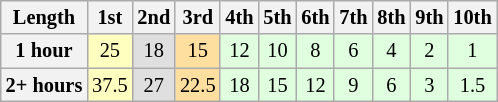<table class="wikitable" style="font-size:85%; text-align:center">
<tr>
<th>Length</th>
<th>1st</th>
<th>2nd</th>
<th>3rd</th>
<th>4th</th>
<th>5th</th>
<th>6th</th>
<th>7th</th>
<th>8th</th>
<th>9th</th>
<th>10th</th>
</tr>
<tr>
<th>1 hour</th>
<td style="background:#ffffbf;">25</td>
<td style="background:#dfdfdf;">18</td>
<td style="background:#ffdf9f;">15</td>
<td style="background:#dfffdf;">12</td>
<td style="background:#dfffdf;">10</td>
<td style="background:#dfffdf;">8</td>
<td style="background:#dfffdf;">6</td>
<td style="background:#dfffdf;">4</td>
<td style="background:#dfffdf;">2</td>
<td style="background:#dfffdf;">1</td>
</tr>
<tr>
<th>2+ hours</th>
<td style="background:#ffffbf;">37.5</td>
<td style="background:#dfdfdf;">27</td>
<td style="background:#ffdf9f;">22.5</td>
<td style="background:#dfffdf;">18</td>
<td style="background:#dfffdf;">15</td>
<td style="background:#dfffdf;">12</td>
<td style="background:#dfffdf;">9</td>
<td style="background:#dfffdf;">6</td>
<td style="background:#dfffdf;">3</td>
<td style="background:#dfffdf;">1.5</td>
</tr>
</table>
